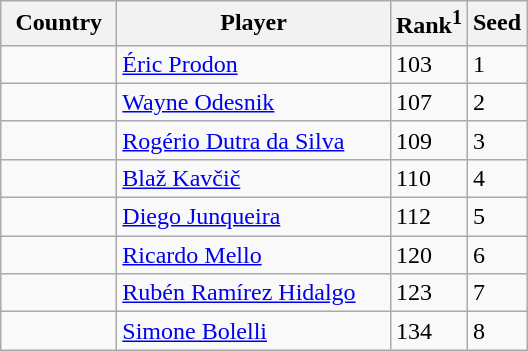<table class="sortable wikitable">
<tr>
<th width="70">Country</th>
<th width="175">Player</th>
<th>Rank<sup>1</sup></th>
<th>Seed</th>
</tr>
<tr>
<td></td>
<td><a href='#'>Éric Prodon</a></td>
<td>103</td>
<td>1</td>
</tr>
<tr>
<td></td>
<td><a href='#'>Wayne Odesnik</a></td>
<td>107</td>
<td>2</td>
</tr>
<tr>
<td></td>
<td><a href='#'>Rogério Dutra da Silva</a></td>
<td>109</td>
<td>3</td>
</tr>
<tr>
<td></td>
<td><a href='#'>Blaž Kavčič</a></td>
<td>110</td>
<td>4</td>
</tr>
<tr>
<td></td>
<td><a href='#'>Diego Junqueira</a></td>
<td>112</td>
<td>5</td>
</tr>
<tr>
<td></td>
<td><a href='#'>Ricardo Mello</a></td>
<td>120</td>
<td>6</td>
</tr>
<tr>
<td></td>
<td><a href='#'>Rubén Ramírez Hidalgo</a></td>
<td>123</td>
<td>7</td>
</tr>
<tr>
<td></td>
<td><a href='#'>Simone Bolelli</a></td>
<td>134</td>
<td>8</td>
</tr>
</table>
